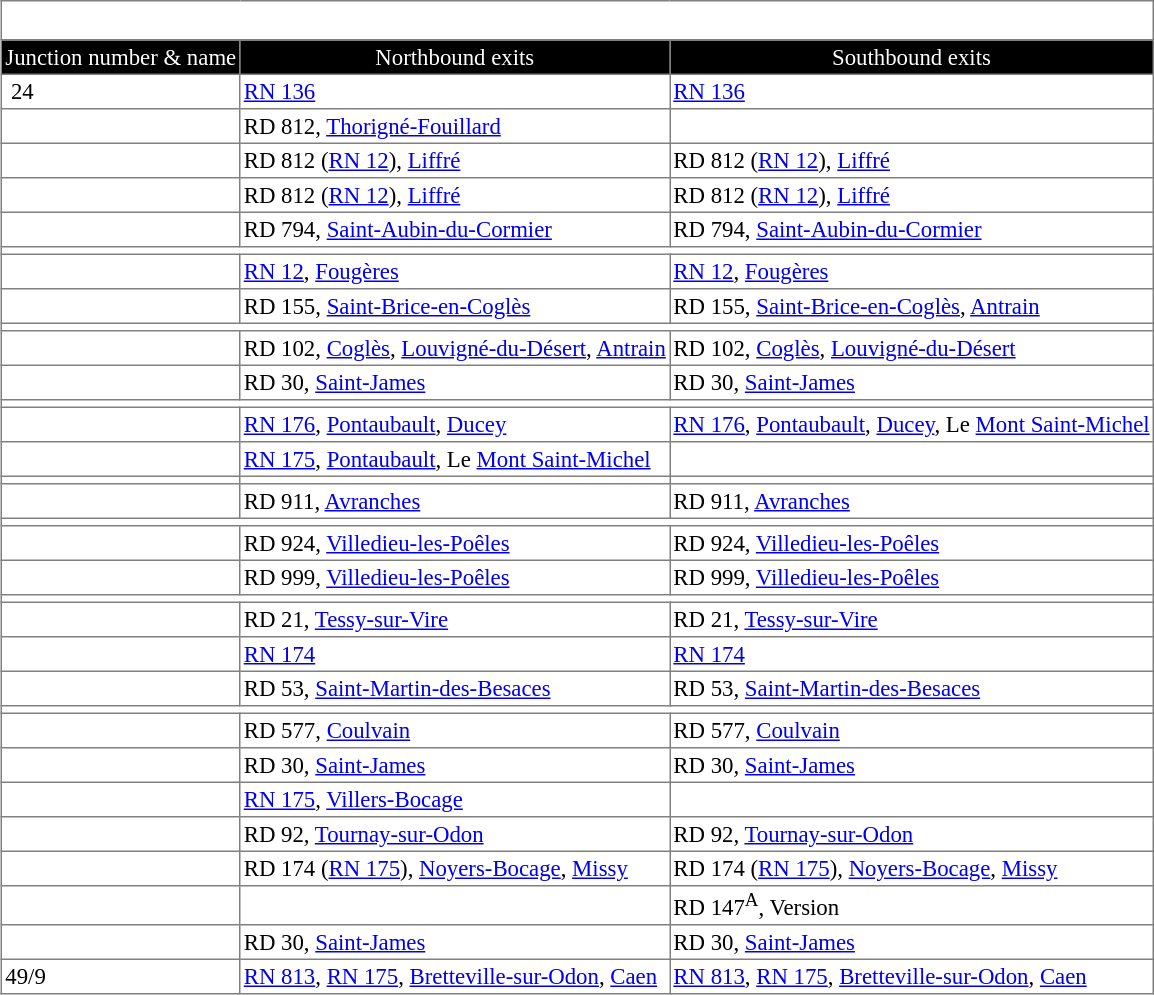<table border=1 cellpadding=2 style="margin-left:1em; margin-bottom: 1em; color: black; border-collapse: collapse; font-size: 95%;">
<tr align="center" bgcolor="FFFFFF" style="color: white;font-size:120%;">
<td colspan="3"><br>
</td>
</tr>
<tr align="center" bgcolor="000000" style="color: white">
<td>Junction number & name</td>
<td>Northbound exits</td>
<td>Southbound exits</td>
</tr>
<tr>
<td> 24</td>
<td><a href='#'>RN 136</a></td>
<td><a href='#'>RN 136</a></td>
</tr>
<tr>
<td></td>
<td>RD 812, <a href='#'>Thorigné-Fouillard</a></td>
<td></td>
</tr>
<tr>
<td></td>
<td>RD 812 (<a href='#'>RN 12</a>), <a href='#'>Liffré</a></td>
<td>RD 812 (<a href='#'>RN 12</a>), <a href='#'>Liffré</a></td>
</tr>
<tr>
<td></td>
<td>RD 812 (<a href='#'>RN 12</a>), <a href='#'>Liffré</a></td>
<td>RD 812 (<a href='#'>RN 12</a>), <a href='#'>Liffré</a></td>
</tr>
<tr>
<td></td>
<td>RD 794, <a href='#'>Saint-Aubin-du-Cormier</a></td>
<td>RD 794, <a href='#'>Saint-Aubin-du-Cormier</a></td>
</tr>
<tr>
<td colspan="3"></td>
</tr>
<tr>
<td></td>
<td><a href='#'>RN 12</a>, <a href='#'>Fougères</a></td>
<td><a href='#'>RN 12</a>, <a href='#'>Fougères</a></td>
</tr>
<tr>
<td></td>
<td>RD 155, <a href='#'>Saint-Brice-en-Coglès</a></td>
<td>RD 155, <a href='#'>Saint-Brice-en-Coglès</a>, <a href='#'>Antrain</a></td>
</tr>
<tr>
<td colspan="3"></td>
</tr>
<tr>
<td></td>
<td>RD 102, <a href='#'>Coglès</a>, <a href='#'>Louvigné-du-Désert</a>, <a href='#'>Antrain</a></td>
<td>RD 102, <a href='#'>Coglès</a>, <a href='#'>Louvigné-du-Désert</a></td>
</tr>
<tr>
<td></td>
<td>RD 30, <a href='#'>Saint-James</a></td>
<td>RD 30, <a href='#'>Saint-James</a></td>
</tr>
<tr>
<td colspan="3"></td>
</tr>
<tr>
<td></td>
<td><a href='#'>RN 176</a>, <a href='#'>Pontaubault</a>, <a href='#'>Ducey</a></td>
<td><a href='#'>RN 176</a>, <a href='#'>Pontaubault</a>, <a href='#'>Ducey</a>, Le <a href='#'>Mont Saint-Michel</a></td>
</tr>
<tr>
<td></td>
<td><a href='#'>RN 175</a>, <a href='#'>Pontaubault</a>, Le <a href='#'>Mont Saint-Michel</a></td>
<td></td>
</tr>
<tr>
<td><s></s></td>
<td></td>
<td></td>
</tr>
<tr>
<td></td>
<td>RD 911, <a href='#'>Avranches</a></td>
<td>RD 911, <a href='#'>Avranches</a></td>
</tr>
<tr>
<td colspan="3"></td>
</tr>
<tr>
<td></td>
<td>RD 924, <a href='#'>Villedieu-les-Poêles</a></td>
<td>RD 924, <a href='#'>Villedieu-les-Poêles</a></td>
</tr>
<tr>
<td></td>
<td>RD 999, <a href='#'>Villedieu-les-Poêles</a></td>
<td>RD 999, <a href='#'>Villedieu-les-Poêles</a></td>
</tr>
<tr>
<td colspan="3"></td>
</tr>
<tr>
<td></td>
<td>RD 21, <a href='#'>Tessy-sur-Vire</a></td>
<td>RD 21, <a href='#'>Tessy-sur-Vire</a></td>
</tr>
<tr>
<td></td>
<td><a href='#'>RN 174</a></td>
<td><a href='#'>RN 174</a></td>
</tr>
<tr>
<td></td>
<td>RD 53, <a href='#'>Saint-Martin-des-Besaces</a></td>
<td>RD 53, <a href='#'>Saint-Martin-des-Besaces</a></td>
</tr>
<tr>
<td colspan="3"></td>
</tr>
<tr>
<td></td>
<td>RD 577, <a href='#'>Coulvain</a></td>
<td>RD 577, <a href='#'>Coulvain</a></td>
</tr>
<tr>
<td></td>
<td>RD 30, <a href='#'>Saint-James</a></td>
<td>RD 30, <a href='#'>Saint-James</a></td>
</tr>
<tr>
<td></td>
<td><a href='#'>RN 175</a>, <a href='#'>Villers-Bocage</a></td>
<td></td>
</tr>
<tr>
<td></td>
<td>RD 92, <a href='#'>Tournay-sur-Odon</a></td>
<td>RD 92, <a href='#'>Tournay-sur-Odon</a></td>
</tr>
<tr>
<td></td>
<td>RD 174 (<a href='#'>RN 175</a>), <a href='#'>Noyers-Bocage</a>, <a href='#'>Missy</a></td>
<td>RD 174 (<a href='#'>RN 175</a>), <a href='#'>Noyers-Bocage</a>, <a href='#'>Missy</a></td>
</tr>
<tr>
<td></td>
<td></td>
<td>RD 147<sup>A</sup>, Version</td>
</tr>
<tr>
<td></td>
<td>RD 30, <a href='#'>Saint-James</a></td>
<td>RD 30, <a href='#'>Saint-James</a></td>
</tr>
<tr>
<td> 49/9</td>
<td><a href='#'>RN 813</a>, <a href='#'>RN 175</a>, <a href='#'>Bretteville-sur-Odon</a>, <a href='#'>Caen</a></td>
<td><a href='#'>RN 813</a>, <a href='#'>RN 175</a>, <a href='#'>Bretteville-sur-Odon</a>, <a href='#'>Caen</a></td>
</tr>
</table>
